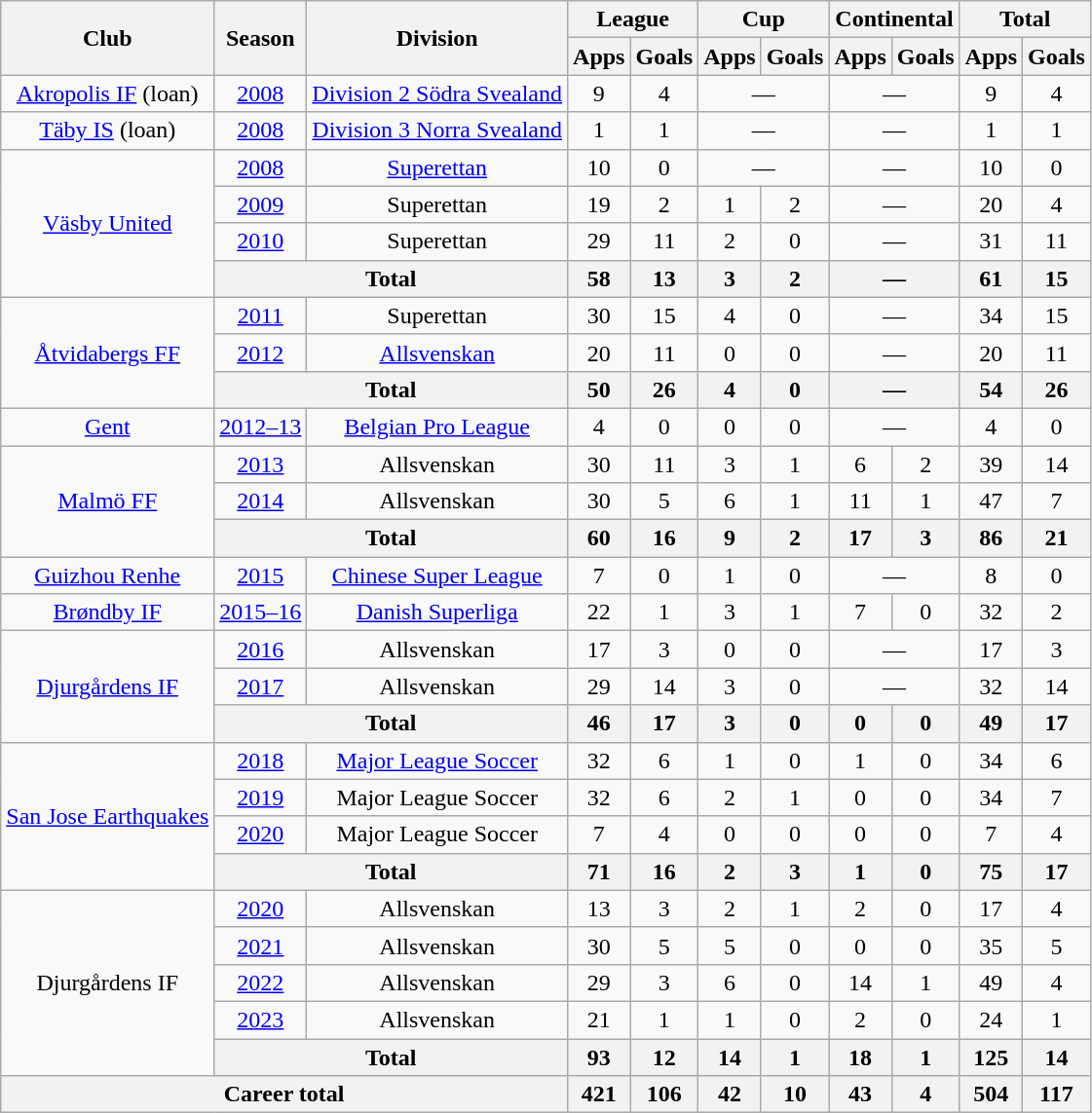<table class="wikitable" style="text-align:center">
<tr>
<th rowspan="2">Club</th>
<th rowspan="2">Season</th>
<th rowspan="2">Division</th>
<th colspan="2">League</th>
<th colspan="2">Cup</th>
<th colspan="2">Continental</th>
<th colspan="2">Total</th>
</tr>
<tr>
<th>Apps</th>
<th>Goals</th>
<th>Apps</th>
<th>Goals</th>
<th>Apps</th>
<th>Goals</th>
<th>Apps</th>
<th>Goals</th>
</tr>
<tr>
<td><a href='#'>Akropolis IF</a> (loan)</td>
<td><a href='#'>2008</a></td>
<td><a href='#'>Division 2 Södra Svealand</a></td>
<td>9</td>
<td>4</td>
<td colspan="2">—</td>
<td colspan="2">—</td>
<td>9</td>
<td>4</td>
</tr>
<tr>
<td><a href='#'>Täby IS</a> (loan)</td>
<td><a href='#'>2008</a></td>
<td><a href='#'>Division 3 Norra Svealand</a></td>
<td>1</td>
<td>1</td>
<td colspan="2">—</td>
<td colspan="2">—</td>
<td>1</td>
<td>1</td>
</tr>
<tr>
<td rowspan="4"><a href='#'>Väsby United</a></td>
<td><a href='#'>2008</a></td>
<td><a href='#'>Superettan</a></td>
<td>10</td>
<td>0</td>
<td colspan="2">—</td>
<td colspan="2">—</td>
<td>10</td>
<td>0</td>
</tr>
<tr>
<td><a href='#'>2009</a></td>
<td>Superettan</td>
<td>19</td>
<td>2</td>
<td>1</td>
<td>2</td>
<td colspan="2">—</td>
<td>20</td>
<td>4</td>
</tr>
<tr>
<td><a href='#'>2010</a></td>
<td>Superettan</td>
<td>29</td>
<td>11</td>
<td>2</td>
<td>0</td>
<td colspan="2">—</td>
<td>31</td>
<td>11</td>
</tr>
<tr>
<th colspan="2">Total</th>
<th>58</th>
<th>13</th>
<th>3</th>
<th>2</th>
<th colspan="2">—</th>
<th>61</th>
<th>15</th>
</tr>
<tr>
<td rowspan="3"><a href='#'>Åtvidabergs FF</a></td>
<td><a href='#'>2011</a></td>
<td>Superettan</td>
<td>30</td>
<td>15</td>
<td>4</td>
<td>0</td>
<td colspan="2">—</td>
<td>34</td>
<td>15</td>
</tr>
<tr>
<td><a href='#'>2012</a></td>
<td><a href='#'>Allsvenskan</a></td>
<td>20</td>
<td>11</td>
<td>0</td>
<td>0</td>
<td colspan="2">—</td>
<td>20</td>
<td>11</td>
</tr>
<tr>
<th colspan="2">Total</th>
<th>50</th>
<th>26</th>
<th>4</th>
<th>0</th>
<th colspan="2">—</th>
<th>54</th>
<th>26</th>
</tr>
<tr>
<td><a href='#'>Gent</a></td>
<td><a href='#'>2012–13</a></td>
<td><a href='#'>Belgian Pro League</a></td>
<td>4</td>
<td>0</td>
<td>0</td>
<td>0</td>
<td colspan="2">—</td>
<td>4</td>
<td>0</td>
</tr>
<tr>
<td rowspan="3"><a href='#'>Malmö FF</a></td>
<td><a href='#'>2013</a></td>
<td>Allsvenskan</td>
<td>30</td>
<td>11</td>
<td>3</td>
<td>1</td>
<td>6</td>
<td>2</td>
<td>39</td>
<td>14</td>
</tr>
<tr>
<td><a href='#'>2014</a></td>
<td>Allsvenskan</td>
<td>30</td>
<td>5</td>
<td>6</td>
<td>1</td>
<td>11</td>
<td>1</td>
<td>47</td>
<td>7</td>
</tr>
<tr>
<th colspan="2">Total</th>
<th>60</th>
<th>16</th>
<th>9</th>
<th>2</th>
<th>17</th>
<th>3</th>
<th>86</th>
<th>21</th>
</tr>
<tr>
<td><a href='#'>Guizhou Renhe</a></td>
<td><a href='#'>2015</a></td>
<td><a href='#'>Chinese Super League</a></td>
<td>7</td>
<td>0</td>
<td>1</td>
<td>0</td>
<td colspan="2">—</td>
<td>8</td>
<td>0</td>
</tr>
<tr>
<td><a href='#'>Brøndby IF</a></td>
<td><a href='#'>2015–16</a></td>
<td><a href='#'>Danish Superliga</a></td>
<td>22</td>
<td>1</td>
<td>3</td>
<td>1</td>
<td>7</td>
<td>0</td>
<td>32</td>
<td>2</td>
</tr>
<tr>
<td rowspan="3"><a href='#'>Djurgårdens IF</a></td>
<td><a href='#'>2016</a></td>
<td>Allsvenskan</td>
<td>17</td>
<td>3</td>
<td>0</td>
<td>0</td>
<td colspan="2">—</td>
<td>17</td>
<td>3</td>
</tr>
<tr>
<td><a href='#'>2017</a></td>
<td>Allsvenskan</td>
<td>29</td>
<td>14</td>
<td>3</td>
<td>0</td>
<td colspan="2">—</td>
<td>32</td>
<td>14</td>
</tr>
<tr>
<th colspan="2">Total</th>
<th>46</th>
<th>17</th>
<th>3</th>
<th>0</th>
<th>0</th>
<th>0</th>
<th>49</th>
<th>17</th>
</tr>
<tr>
<td rowspan="4"><a href='#'>San Jose Earthquakes</a></td>
<td><a href='#'>2018</a></td>
<td><a href='#'>Major League Soccer</a></td>
<td>32</td>
<td>6</td>
<td>1</td>
<td>0</td>
<td>1</td>
<td>0</td>
<td>34</td>
<td>6</td>
</tr>
<tr>
<td><a href='#'>2019</a></td>
<td>Major League Soccer</td>
<td>32</td>
<td>6</td>
<td>2</td>
<td>1</td>
<td>0</td>
<td>0</td>
<td>34</td>
<td>7</td>
</tr>
<tr>
<td><a href='#'>2020</a></td>
<td>Major League Soccer</td>
<td>7</td>
<td>4</td>
<td>0</td>
<td>0</td>
<td>0</td>
<td>0</td>
<td>7</td>
<td>4</td>
</tr>
<tr>
<th colspan="2">Total</th>
<th>71</th>
<th>16</th>
<th>2</th>
<th>3</th>
<th>1</th>
<th>0</th>
<th>75</th>
<th>17</th>
</tr>
<tr>
<td rowspan="5">Djurgårdens IF</td>
<td><a href='#'>2020</a></td>
<td>Allsvenskan</td>
<td>13</td>
<td>3</td>
<td>2</td>
<td>1</td>
<td>2</td>
<td>0</td>
<td>17</td>
<td>4</td>
</tr>
<tr>
<td><a href='#'>2021</a></td>
<td>Allsvenskan</td>
<td>30</td>
<td>5</td>
<td>5</td>
<td>0</td>
<td>0</td>
<td>0</td>
<td>35</td>
<td>5</td>
</tr>
<tr>
<td><a href='#'>2022</a></td>
<td>Allsvenskan</td>
<td>29</td>
<td>3</td>
<td>6</td>
<td>0</td>
<td>14</td>
<td>1</td>
<td>49</td>
<td>4</td>
</tr>
<tr>
<td><a href='#'>2023</a></td>
<td>Allsvenskan</td>
<td>21</td>
<td>1</td>
<td>1</td>
<td>0</td>
<td>2</td>
<td>0</td>
<td>24</td>
<td>1</td>
</tr>
<tr>
<th colspan="2">Total</th>
<th>93</th>
<th>12</th>
<th>14</th>
<th>1</th>
<th>18</th>
<th>1</th>
<th>125</th>
<th>14</th>
</tr>
<tr>
<th colspan="3">Career total</th>
<th>421</th>
<th>106</th>
<th>42</th>
<th>10</th>
<th>43</th>
<th>4</th>
<th>504</th>
<th>117</th>
</tr>
</table>
